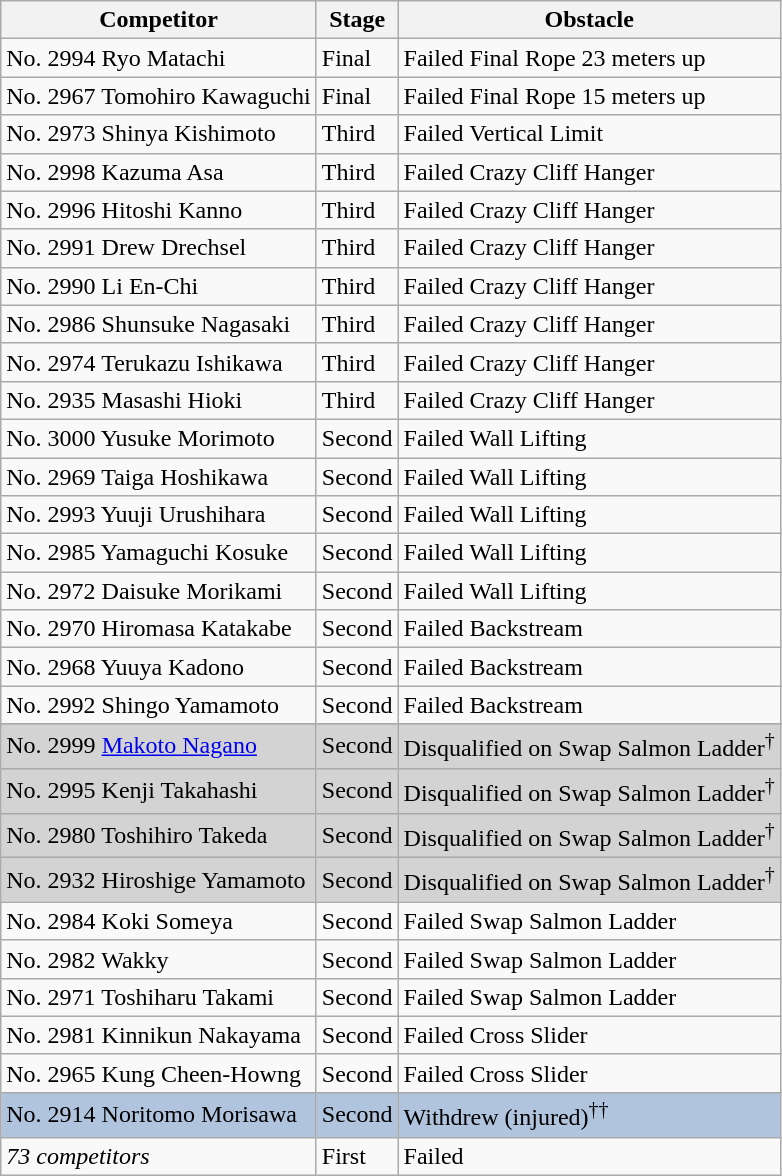<table class="wikitable">
<tr>
<th>Competitor</th>
<th>Stage</th>
<th>Obstacle</th>
</tr>
<tr>
<td>No. 2994 Ryo Matachi</td>
<td>Final</td>
<td>Failed Final Rope 23 meters up</td>
</tr>
<tr>
<td>No. 2967 Tomohiro Kawaguchi</td>
<td>Final</td>
<td>Failed Final Rope 15 meters up</td>
</tr>
<tr>
<td>No. 2973 Shinya Kishimoto</td>
<td>Third</td>
<td>Failed Vertical Limit</td>
</tr>
<tr>
<td>No. 2998 Kazuma Asa</td>
<td>Third</td>
<td>Failed Crazy Cliff Hanger</td>
</tr>
<tr>
<td>No. 2996 Hitoshi Kanno</td>
<td>Third</td>
<td>Failed Crazy Cliff Hanger</td>
</tr>
<tr>
<td>No. 2991 Drew Drechsel</td>
<td>Third</td>
<td>Failed Crazy Cliff Hanger</td>
</tr>
<tr>
<td>No. 2990 Li En-Chi</td>
<td>Third</td>
<td>Failed Crazy Cliff Hanger</td>
</tr>
<tr>
<td>No. 2986 Shunsuke Nagasaki</td>
<td>Third</td>
<td>Failed Crazy Cliff Hanger</td>
</tr>
<tr>
<td>No. 2974 Terukazu Ishikawa</td>
<td>Third</td>
<td>Failed Crazy Cliff Hanger</td>
</tr>
<tr>
<td>No. 2935 Masashi Hioki</td>
<td>Third</td>
<td>Failed Crazy Cliff Hanger</td>
</tr>
<tr>
<td>No. 3000 Yusuke Morimoto</td>
<td>Second</td>
<td>Failed Wall Lifting</td>
</tr>
<tr>
<td>No. 2969 Taiga Hoshikawa</td>
<td>Second</td>
<td>Failed Wall Lifting</td>
</tr>
<tr>
<td>No. 2993 Yuuji Urushihara</td>
<td>Second</td>
<td>Failed Wall Lifting</td>
</tr>
<tr>
<td>No. 2985 Yamaguchi Kosuke</td>
<td>Second</td>
<td>Failed Wall Lifting</td>
</tr>
<tr>
<td>No. 2972 Daisuke Morikami</td>
<td>Second</td>
<td>Failed Wall Lifting</td>
</tr>
<tr>
<td>No. 2970 Hiromasa Katakabe</td>
<td>Second</td>
<td>Failed Backstream</td>
</tr>
<tr>
<td>No. 2968 Yuuya Kadono</td>
<td>Second</td>
<td>Failed Backstream</td>
</tr>
<tr>
<td>No. 2992 Shingo Yamamoto</td>
<td>Second</td>
<td>Failed Backstream</td>
</tr>
<tr>
</tr>
<tr bgcolor="lightgray">
<td>No. 2999 <a href='#'>Makoto Nagano</a></td>
<td>Second</td>
<td>Disqualified on Swap Salmon Ladder<sup>†</sup></td>
</tr>
<tr bgcolor="lightgray">
<td>No. 2995 Kenji Takahashi</td>
<td>Second</td>
<td>Disqualified on Swap Salmon Ladder<sup>†</sup></td>
</tr>
<tr bgcolor="lightgray">
<td>No. 2980 Toshihiro Takeda</td>
<td>Second</td>
<td>Disqualified on Swap Salmon Ladder<sup>†</sup></td>
</tr>
<tr bgcolor="lightgray">
<td>No. 2932 Hiroshige Yamamoto</td>
<td>Second</td>
<td>Disqualified on Swap Salmon Ladder<sup>†</sup></td>
</tr>
<tr>
<td>No. 2984 Koki Someya</td>
<td>Second</td>
<td>Failed Swap Salmon Ladder</td>
</tr>
<tr>
<td>No. 2982 Wakky</td>
<td>Second</td>
<td>Failed Swap Salmon Ladder</td>
</tr>
<tr>
<td>No. 2971 Toshiharu Takami</td>
<td>Second</td>
<td>Failed Swap Salmon Ladder</td>
</tr>
<tr>
<td>No. 2981 Kinnikun Nakayama</td>
<td>Second</td>
<td>Failed Cross Slider</td>
</tr>
<tr>
<td>No. 2965 Kung Cheen-Howng</td>
<td>Second</td>
<td>Failed Cross Slider</td>
</tr>
<tr bgcolor="lightsteelblue">
<td>No. 2914 Noritomo Morisawa</td>
<td>Second</td>
<td>Withdrew (injured)<sup>††</sup></td>
</tr>
<tr>
<td><em>73 competitors</em></td>
<td>First</td>
<td>Failed</td>
</tr>
</table>
